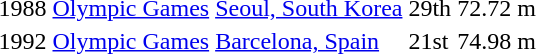<table>
<tr>
<td>1988</td>
<td><a href='#'>Olympic Games</a></td>
<td><a href='#'>Seoul, South Korea</a></td>
<td>29th</td>
<td>72.72 m</td>
</tr>
<tr>
<td>1992</td>
<td><a href='#'>Olympic Games</a></td>
<td><a href='#'>Barcelona, Spain</a></td>
<td>21st</td>
<td>74.98 m</td>
</tr>
</table>
